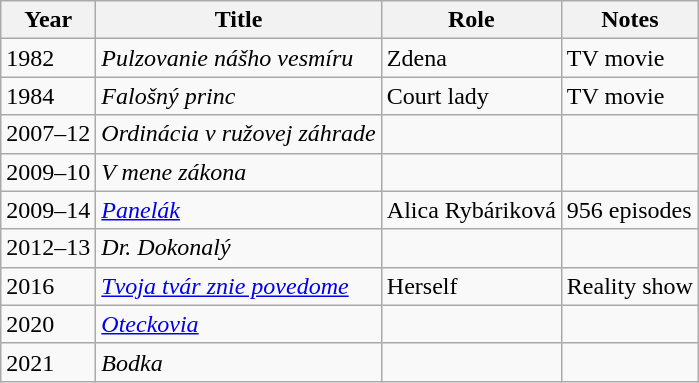<table class="wikitable sortable">
<tr>
<th>Year</th>
<th>Title</th>
<th>Role</th>
<th class="unsortable">Notes</th>
</tr>
<tr>
<td>1982</td>
<td><em>Pulzovanie nášho vesmíru</em></td>
<td>Zdena</td>
<td>TV movie</td>
</tr>
<tr>
<td>1984</td>
<td><em>Falošný princ</em></td>
<td>Court lady</td>
<td>TV movie</td>
</tr>
<tr>
<td>2007–12</td>
<td><em>Ordinácia v ružovej záhrade</em></td>
<td></td>
<td></td>
</tr>
<tr>
<td>2009–10</td>
<td><em>V mene zákona</em></td>
<td></td>
<td></td>
</tr>
<tr>
<td>2009–14</td>
<td><em><a href='#'>Panelák</a></em></td>
<td>Alica Rybáriková</td>
<td>956 episodes</td>
</tr>
<tr>
<td>2012–13</td>
<td><em>Dr. Dokonalý</em></td>
<td></td>
<td></td>
</tr>
<tr>
<td>2016</td>
<td><em><a href='#'>Tvoja tvár znie povedome</a></em></td>
<td>Herself</td>
<td>Reality show</td>
</tr>
<tr>
<td>2020</td>
<td><em><a href='#'>Oteckovia</a></em></td>
<td></td>
<td></td>
</tr>
<tr>
<td>2021</td>
<td><em>Bodka</em></td>
<td></td>
<td></td>
</tr>
</table>
